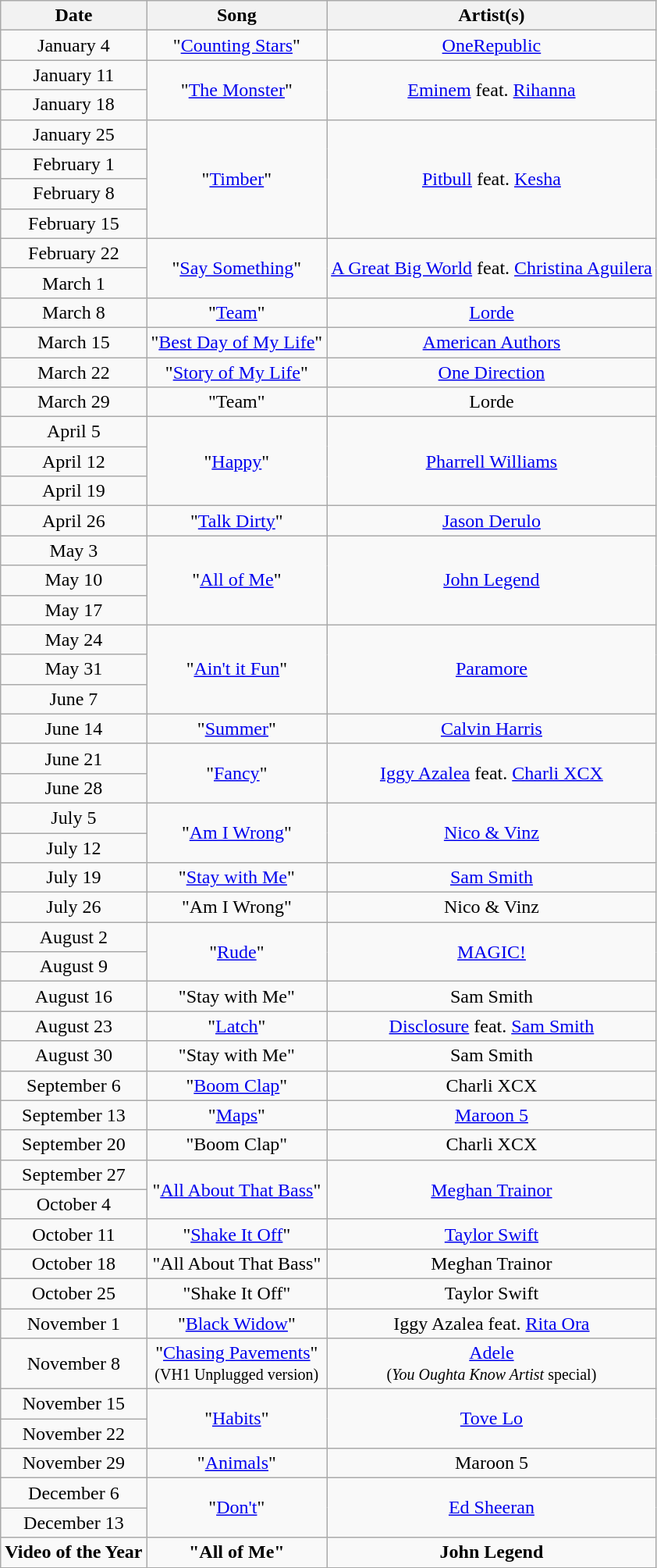<table class="wikitable collapsible collapsed" style="text-align:center;">
<tr>
<th>Date</th>
<th>Song</th>
<th>Artist(s)</th>
</tr>
<tr>
<td>January 4</td>
<td>"<a href='#'>Counting Stars</a>"</td>
<td><a href='#'>OneRepublic</a></td>
</tr>
<tr>
<td>January 11</td>
<td rowspan="2">"<a href='#'>The Monster</a>"</td>
<td rowspan="2"><a href='#'>Eminem</a> feat. <a href='#'>Rihanna</a></td>
</tr>
<tr>
<td>January 18</td>
</tr>
<tr>
<td>January 25</td>
<td rowspan="4">"<a href='#'>Timber</a>"</td>
<td rowspan="4"><a href='#'>Pitbull</a> feat. <a href='#'>Kesha</a></td>
</tr>
<tr>
<td>February 1</td>
</tr>
<tr>
<td>February 8</td>
</tr>
<tr>
<td>February 15</td>
</tr>
<tr>
<td>February 22</td>
<td rowspan="2">"<a href='#'>Say Something</a>"</td>
<td rowspan="2"><a href='#'>A Great Big World</a> feat. <a href='#'>Christina Aguilera</a></td>
</tr>
<tr>
<td>March 1</td>
</tr>
<tr>
<td>March 8</td>
<td>"<a href='#'>Team</a>"</td>
<td><a href='#'>Lorde</a></td>
</tr>
<tr>
<td>March 15</td>
<td>"<a href='#'>Best Day of My Life</a>"</td>
<td><a href='#'>American Authors</a></td>
</tr>
<tr>
<td>March 22</td>
<td>"<a href='#'>Story of My Life</a>"</td>
<td><a href='#'>One Direction</a></td>
</tr>
<tr>
<td>March 29</td>
<td>"Team"</td>
<td>Lorde</td>
</tr>
<tr>
<td>April 5</td>
<td rowspan="3">"<a href='#'>Happy</a>"</td>
<td rowspan="3"><a href='#'>Pharrell Williams</a></td>
</tr>
<tr>
<td>April 12</td>
</tr>
<tr>
<td>April 19</td>
</tr>
<tr>
<td>April 26</td>
<td>"<a href='#'>Talk Dirty</a>"</td>
<td><a href='#'>Jason Derulo</a></td>
</tr>
<tr>
<td>May 3</td>
<td rowspan="3">"<a href='#'>All of Me</a>"</td>
<td rowspan="3"><a href='#'>John Legend</a></td>
</tr>
<tr>
<td>May 10</td>
</tr>
<tr>
<td>May 17</td>
</tr>
<tr>
<td>May 24</td>
<td rowspan="3">"<a href='#'>Ain't it Fun</a>"</td>
<td rowspan="3"><a href='#'>Paramore</a></td>
</tr>
<tr>
<td>May 31</td>
</tr>
<tr>
<td>June 7</td>
</tr>
<tr>
<td>June 14</td>
<td>"<a href='#'>Summer</a>"</td>
<td><a href='#'>Calvin Harris</a></td>
</tr>
<tr>
<td>June 21</td>
<td rowspan="2">"<a href='#'>Fancy</a>"</td>
<td rowspan="2"><a href='#'>Iggy Azalea</a> feat. <a href='#'>Charli XCX</a></td>
</tr>
<tr>
<td>June 28</td>
</tr>
<tr>
<td>July 5</td>
<td rowspan="2">"<a href='#'>Am I Wrong</a>"</td>
<td rowspan="2"><a href='#'>Nico & Vinz</a></td>
</tr>
<tr>
<td>July 12</td>
</tr>
<tr>
<td>July 19</td>
<td>"<a href='#'>Stay with Me</a>"</td>
<td><a href='#'>Sam Smith</a></td>
</tr>
<tr>
<td>July 26</td>
<td>"Am I Wrong"</td>
<td>Nico & Vinz</td>
</tr>
<tr>
<td>August 2</td>
<td rowspan="2">"<a href='#'>Rude</a>"</td>
<td rowspan="2"><a href='#'>MAGIC!</a></td>
</tr>
<tr>
<td>August 9</td>
</tr>
<tr>
<td>August 16</td>
<td>"Stay with Me"</td>
<td>Sam Smith</td>
</tr>
<tr>
<td>August 23</td>
<td>"<a href='#'>Latch</a>"</td>
<td><a href='#'>Disclosure</a> feat. <a href='#'>Sam Smith</a></td>
</tr>
<tr>
<td>August 30</td>
<td>"Stay with Me"</td>
<td>Sam Smith</td>
</tr>
<tr>
<td>September 6</td>
<td>"<a href='#'>Boom Clap</a>"</td>
<td>Charli XCX</td>
</tr>
<tr>
<td>September 13</td>
<td>"<a href='#'>Maps</a>"</td>
<td><a href='#'>Maroon 5</a></td>
</tr>
<tr>
<td>September 20</td>
<td>"Boom Clap"</td>
<td>Charli XCX</td>
</tr>
<tr>
<td>September 27</td>
<td rowspan="2">"<a href='#'>All About That Bass</a>"</td>
<td rowspan="2"><a href='#'>Meghan Trainor</a></td>
</tr>
<tr>
<td>October 4</td>
</tr>
<tr>
<td>October 11</td>
<td>"<a href='#'>Shake It Off</a>"</td>
<td><a href='#'>Taylor Swift</a></td>
</tr>
<tr>
<td>October 18</td>
<td>"All About That Bass"</td>
<td>Meghan Trainor</td>
</tr>
<tr>
<td>October 25</td>
<td>"Shake It Off"</td>
<td>Taylor Swift</td>
</tr>
<tr>
<td>November 1</td>
<td>"<a href='#'>Black Widow</a>"</td>
<td>Iggy Azalea feat. <a href='#'>Rita Ora</a></td>
</tr>
<tr>
<td>November 8</td>
<td>"<a href='#'>Chasing Pavements</a>" <br><small>(VH1 Unplugged version)</small></td>
<td><a href='#'>Adele</a><br><small>(<em>You Oughta Know Artist</em> special)</small></td>
</tr>
<tr>
<td>November 15</td>
<td rowspan="2">"<a href='#'>Habits</a>"</td>
<td rowspan="2"><a href='#'>Tove Lo</a></td>
</tr>
<tr>
<td>November 22</td>
</tr>
<tr>
<td>November 29</td>
<td>"<a href='#'>Animals</a>"</td>
<td>Maroon 5</td>
</tr>
<tr>
<td>December 6</td>
<td rowspan="2">"<a href='#'>Don't</a>"</td>
<td rowspan="2"><a href='#'>Ed Sheeran</a></td>
</tr>
<tr>
<td>December 13</td>
</tr>
<tr>
<td><strong>Video of the Year</strong></td>
<td><strong>"All of Me"</strong></td>
<td><strong>John Legend</strong></td>
</tr>
</table>
